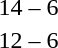<table style="text-align:center">
<tr>
<th width=200></th>
<th width=100></th>
<th width=200></th>
</tr>
<tr>
<td align=right><strong></strong></td>
<td>14 – 6</td>
<td align=left></td>
</tr>
<tr>
<td align=right><strong></strong></td>
<td>12 – 6</td>
<td align=left></td>
</tr>
</table>
